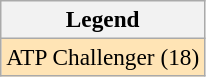<table class=wikitable style=font-size:97%>
<tr>
<th>Legend</th>
</tr>
<tr bgcolor=moccasin>
<td>ATP Challenger (18)</td>
</tr>
</table>
